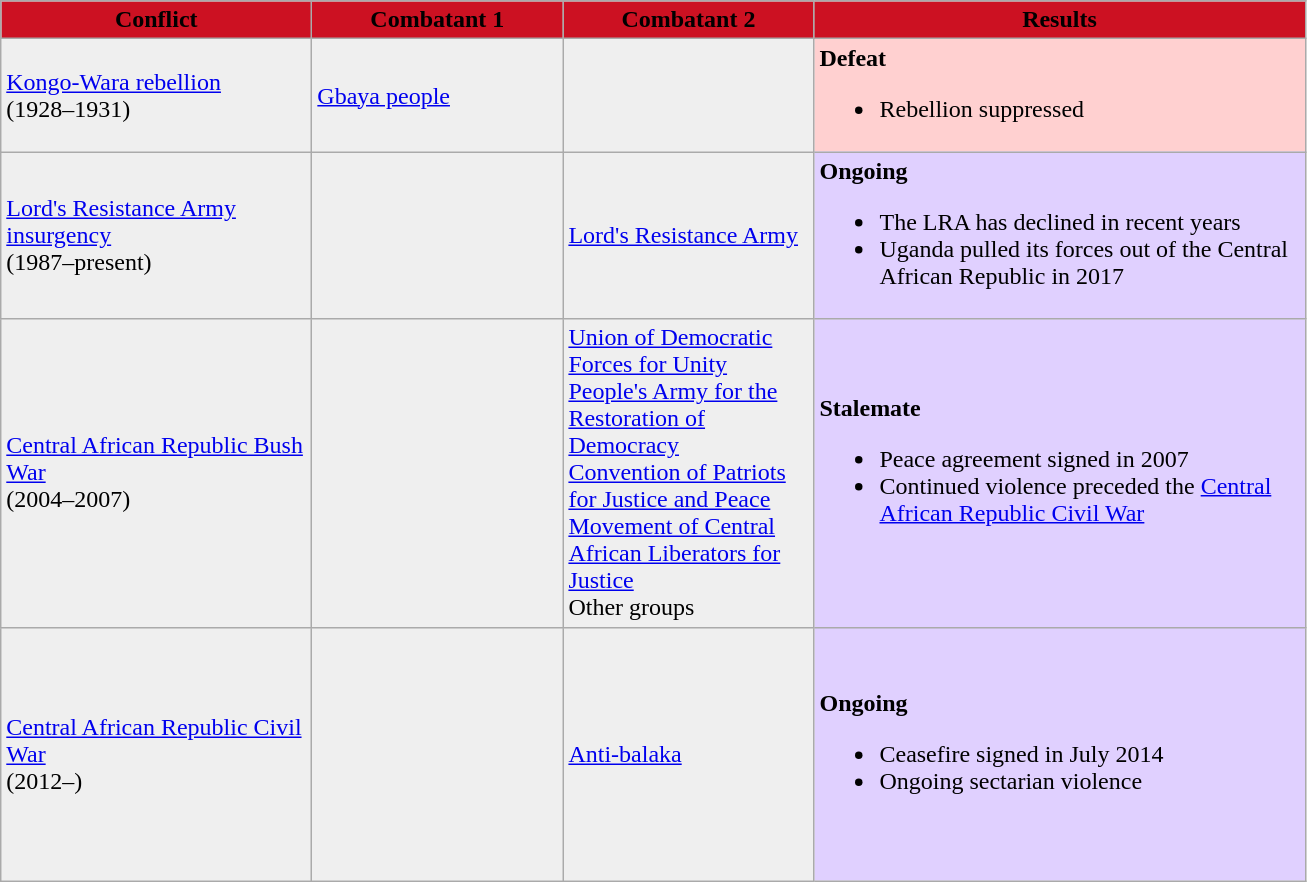<table class="wikitable">
<tr>
<th rowspan="1" style="background:#CC1122" width="200px"><span>Conflict</span></th>
<th rowspan="1" style="background:#CC1122" width="160px"><span>Combatant 1</span></th>
<th rowspan="1" style="background:#CC1122" width="160px"><span>Combatant 2</span></th>
<th rowspan="1" style="background:#CC1122" width="320px"><span>Results</span></th>
</tr>
<tr>
<td style="background:#efefef"><a href='#'>Kongo-Wara rebellion</a><br>(1928–1931)</td>
<td style="background:#efefef"><a href='#'>Gbaya people</a></td>
<td style="background:#efefef"></td>
<td style="background:#FFD0D0"><strong>Defeat</strong><br><ul><li>Rebellion suppressed</li></ul></td>
</tr>
<tr>
<td style="background:#efefef"><a href='#'>Lord's Resistance Army insurgency</a> <br>(1987–present)</td>
<td style="background:#efefef"><br><br><br><br><br></td>
<td style="background:#efefef"> <a href='#'>Lord's Resistance Army</a></td>
<td style="background:#E0D0FF"><strong>Ongoing</strong><br><ul><li>The LRA has declined in recent years</li><li>Uganda pulled its forces out of the Central African Republic in 2017</li></ul></td>
</tr>
<tr>
<td style="background:#efefef"><a href='#'>Central African Republic Bush War</a><br>(2004–2007)</td>
<td style="background:#efefef"><br><br></td>
<td style="background:#efefef"><a href='#'>Union of Democratic Forces for Unity</a><br><a href='#'>People's Army for the Restoration of Democracy</a><br><a href='#'>Convention of Patriots for Justice and Peace</a><br><a href='#'>Movement of Central African Liberators for Justice</a><br>Other groups</td>
<td style="background:#E0D0FF"><strong>Stalemate</strong><br><ul><li>Peace agreement signed in 2007</li><li>Continued violence preceded the <a href='#'>Central African Republic Civil War</a></li></ul></td>
</tr>
<tr>
<td style="background:#efefef"><a href='#'>Central African Republic Civil War</a><br>(2012–)</td>
<td style="background:#efefef"><br><br><br><br><br><br><br><br><br></td>
<td style="background:#efefef"><a href='#'>Anti-balaka</a></td>
<td style="background:#E0D0FF"><strong>Ongoing</strong><br><ul><li>Ceasefire signed in July 2014</li><li>Ongoing sectarian violence</li></ul></td>
</tr>
</table>
